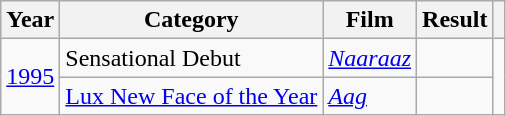<table class="wikitable plainrowheaders">
<tr>
<th>Year</th>
<th>Category</th>
<th>Film</th>
<th>Result</th>
<th></th>
</tr>
<tr>
<td rowspan="2"><a href='#'>1995</a></td>
<td>Sensational Debut</td>
<td><em><a href='#'>Naaraaz</a></em></td>
<td></td>
<td rowspan="2"></td>
</tr>
<tr>
<td><a href='#'>Lux New Face of the Year</a></td>
<td rowspan="2"><em><a href='#'>Aag</a></em></td>
<td></td>
</tr>
</table>
